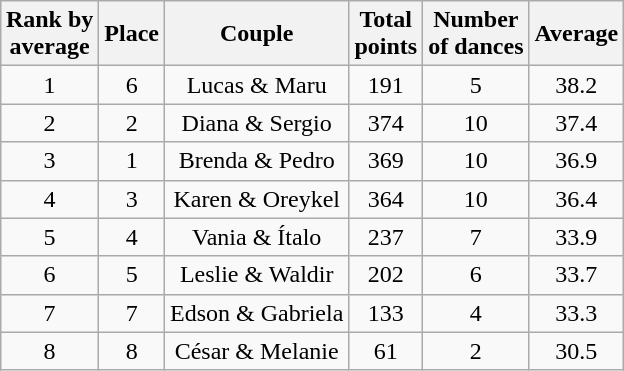<table class="wikitable sortable" style="margin:auto; text-align:center;">
<tr>
<th>Rank by<br>average</th>
<th>Place</th>
<th>Couple</th>
<th>Total<br>points</th>
<th>Number<br>of dances</th>
<th>Average</th>
</tr>
<tr>
<td>1</td>
<td>6</td>
<td>Lucas & Maru</td>
<td>191</td>
<td>5</td>
<td>38.2</td>
</tr>
<tr>
<td>2</td>
<td>2</td>
<td>Diana & Sergio</td>
<td>374</td>
<td>10</td>
<td>37.4</td>
</tr>
<tr>
<td>3</td>
<td>1</td>
<td>Brenda & Pedro</td>
<td>369</td>
<td>10</td>
<td>36.9</td>
</tr>
<tr>
<td>4</td>
<td>3</td>
<td>Karen & Oreykel</td>
<td>364</td>
<td>10</td>
<td>36.4</td>
</tr>
<tr>
<td>5</td>
<td>4</td>
<td>Vania & Ítalo</td>
<td>237</td>
<td>7</td>
<td>33.9</td>
</tr>
<tr>
<td>6</td>
<td>5</td>
<td>Leslie & Waldir</td>
<td>202</td>
<td>6</td>
<td>33.7</td>
</tr>
<tr>
<td>7</td>
<td>7</td>
<td>Edson & Gabriela</td>
<td>133</td>
<td>4</td>
<td>33.3</td>
</tr>
<tr>
<td>8</td>
<td>8</td>
<td>César & Melanie</td>
<td>61</td>
<td>2</td>
<td>30.5</td>
</tr>
</table>
